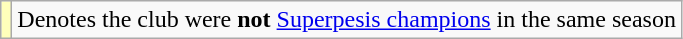<table class="wikitable plainrowheaders">
<tr>
<th scope="row" style="text-align:center; background:#ffb"></th>
<td>Denotes the club were <strong>not</strong> <a href='#'>Superpesis champions</a> in the same season</td>
</tr>
</table>
